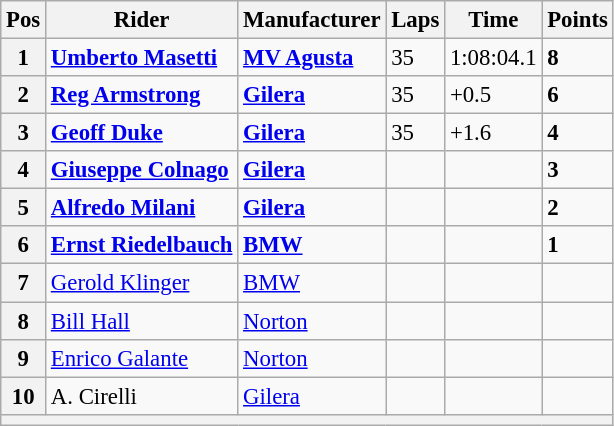<table class="wikitable" style="font-size: 95%;">
<tr>
<th>Pos</th>
<th>Rider</th>
<th>Manufacturer</th>
<th>Laps</th>
<th>Time</th>
<th>Points</th>
</tr>
<tr>
<th>1</th>
<td> <strong><a href='#'>Umberto Masetti</a></strong></td>
<td><strong><a href='#'>MV Agusta</a></strong></td>
<td>35</td>
<td>1:08:04.1</td>
<td><strong>8</strong></td>
</tr>
<tr>
<th>2</th>
<td> <strong><a href='#'>Reg Armstrong</a></strong></td>
<td><strong><a href='#'>Gilera</a></strong></td>
<td>35</td>
<td>+0.5</td>
<td><strong>6</strong></td>
</tr>
<tr>
<th>3</th>
<td> <strong><a href='#'>Geoff Duke</a></strong></td>
<td><strong><a href='#'>Gilera</a></strong></td>
<td>35</td>
<td>+1.6</td>
<td><strong>4</strong></td>
</tr>
<tr>
<th>4</th>
<td> <strong><a href='#'>Giuseppe Colnago</a></strong></td>
<td><strong><a href='#'>Gilera</a></strong></td>
<td></td>
<td></td>
<td><strong>3</strong></td>
</tr>
<tr>
<th>5</th>
<td> <strong><a href='#'>Alfredo Milani</a></strong></td>
<td><strong><a href='#'>Gilera</a></strong></td>
<td></td>
<td></td>
<td><strong>2</strong></td>
</tr>
<tr>
<th>6</th>
<td> <strong><a href='#'>Ernst Riedelbauch</a></strong></td>
<td><strong><a href='#'>BMW</a></strong></td>
<td></td>
<td></td>
<td><strong>1</strong></td>
</tr>
<tr>
<th>7</th>
<td> <a href='#'>Gerold Klinger</a></td>
<td><a href='#'>BMW</a></td>
<td></td>
<td></td>
<td></td>
</tr>
<tr>
<th>8</th>
<td> <a href='#'>Bill Hall</a></td>
<td><a href='#'>Norton</a></td>
<td></td>
<td></td>
<td></td>
</tr>
<tr>
<th>9</th>
<td> <a href='#'>Enrico Galante</a></td>
<td><a href='#'>Norton</a></td>
<td></td>
<td></td>
<td></td>
</tr>
<tr>
<th>10</th>
<td> A. Cirelli</td>
<td><a href='#'>Gilera</a></td>
<td></td>
<td></td>
<td></td>
</tr>
<tr>
<th colspan=6></th>
</tr>
</table>
